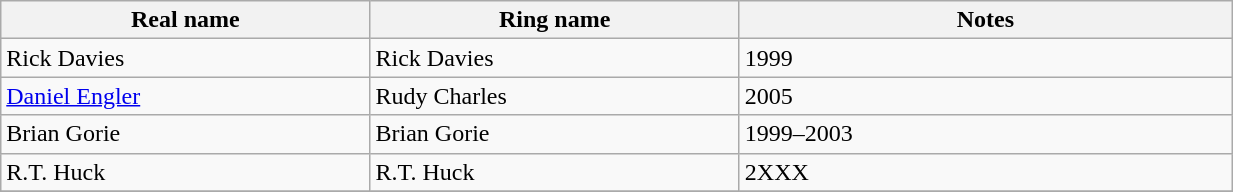<table class="wikitable sortable" align="left center" width="65%">
<tr>
<th width="15%">Real name</th>
<th width="15%">Ring name</th>
<th width="20%">Notes</th>
</tr>
<tr>
<td>Rick Davies</td>
<td>Rick Davies</td>
<td>1999</td>
</tr>
<tr>
<td><a href='#'>Daniel Engler</a></td>
<td>Rudy Charles</td>
<td>2005</td>
</tr>
<tr>
<td>Brian Gorie</td>
<td>Brian Gorie</td>
<td>1999–2003</td>
</tr>
<tr>
<td>R.T. Huck</td>
<td>R.T. Huck</td>
<td>2XXX</td>
</tr>
<tr>
</tr>
</table>
